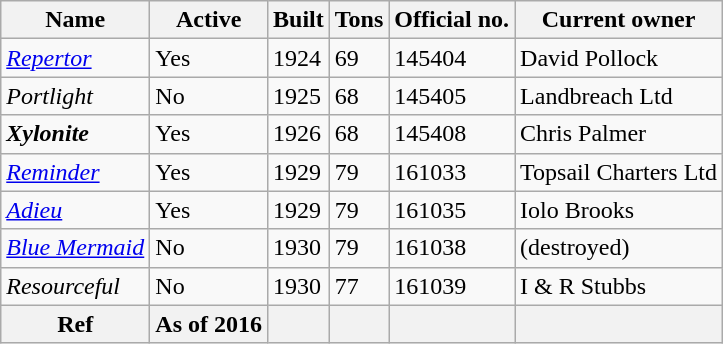<table class=wikitable>
<tr>
<th>Name</th>
<th>Active</th>
<th>Built</th>
<th>Tons</th>
<th>Official no.</th>
<th>Current owner</th>
</tr>
<tr>
<td><a href='#'><em>Repertor</em></a></td>
<td>Yes</td>
<td>1924</td>
<td>69</td>
<td>145404</td>
<td>David Pollock</td>
</tr>
<tr>
<td><em>Portlight</em></td>
<td>No</td>
<td>1925</td>
<td>68</td>
<td>145405</td>
<td>Landbreach Ltd</td>
</tr>
<tr>
<td><strong><em>Xylonite</em></strong></td>
<td>Yes</td>
<td>1926</td>
<td>68</td>
<td>145408</td>
<td>Chris Palmer</td>
</tr>
<tr>
<td><a href='#'><em>Reminder</em></a></td>
<td>Yes</td>
<td>1929</td>
<td>79</td>
<td>161033</td>
<td>Topsail Charters Ltd</td>
</tr>
<tr>
<td><a href='#'><em>Adieu</em></a></td>
<td>Yes</td>
<td>1929</td>
<td>79</td>
<td>161035</td>
<td>Iolo Brooks</td>
</tr>
<tr>
<td><em><a href='#'>Blue Mermaid</a></em></td>
<td>No</td>
<td>1930</td>
<td>79</td>
<td>161038</td>
<td>(destroyed)</td>
</tr>
<tr>
<td><em>Resourceful</em></td>
<td>No</td>
<td>1930</td>
<td>77</td>
<td>161039</td>
<td>I & R Stubbs</td>
</tr>
<tr>
<th>Ref</th>
<th>As of 2016</th>
<th></th>
<th></th>
<th></th>
<th></th>
</tr>
</table>
